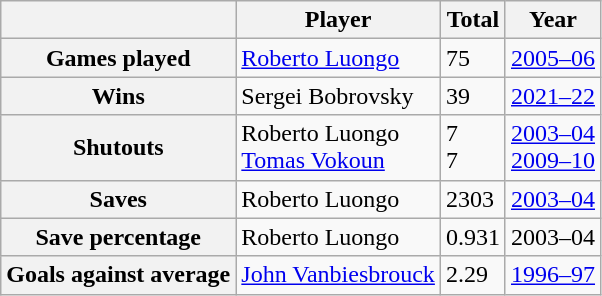<table class="wikitable">
<tr>
<th></th>
<th>Player</th>
<th>Total</th>
<th>Year</th>
</tr>
<tr>
<th>Games played</th>
<td><a href='#'>Roberto Luongo</a></td>
<td>75</td>
<td><a href='#'>2005–06</a></td>
</tr>
<tr>
<th>Wins</th>
<td>Sergei Bobrovsky</td>
<td>39</td>
<td><a href='#'>2021–22</a></td>
</tr>
<tr>
<th>Shutouts</th>
<td>Roberto Luongo<br><a href='#'>Tomas Vokoun</a></td>
<td>7<br>7</td>
<td><a href='#'>2003–04</a><br><a href='#'>2009–10</a></td>
</tr>
<tr>
<th>Saves</th>
<td>Roberto Luongo</td>
<td>2303</td>
<td><a href='#'>2003–04</a></td>
</tr>
<tr>
<th>Save percentage</th>
<td>Roberto Luongo</td>
<td>0.931</td>
<td>2003–04</td>
</tr>
<tr>
<th>Goals against average</th>
<td><a href='#'>John Vanbiesbrouck</a></td>
<td>2.29</td>
<td><a href='#'>1996–97</a></td>
</tr>
</table>
